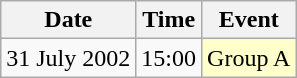<table class = "wikitable" style="text-align:center;">
<tr>
<th>Date</th>
<th>Time</th>
<th>Event</th>
</tr>
<tr>
<td>31 July 2002</td>
<td>15:00</td>
<td bgcolor=ffffcc>Group A</td>
</tr>
</table>
